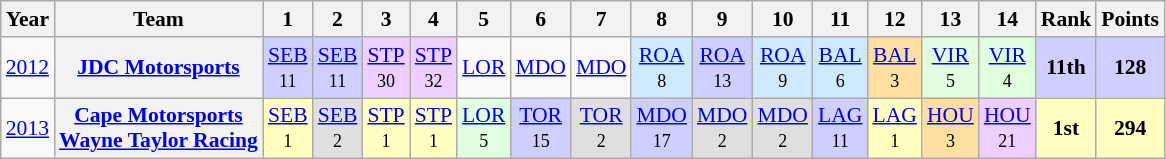<table class="wikitable" style="text-align:center; font-size:90%">
<tr>
<th>Year</th>
<th>Team</th>
<th>1</th>
<th>2</th>
<th>3</th>
<th>4</th>
<th>5</th>
<th>6</th>
<th>7</th>
<th>8</th>
<th>9</th>
<th>10</th>
<th>11</th>
<th>12</th>
<th>13</th>
<th>14</th>
<th>Rank</th>
<th>Points</th>
</tr>
<tr>
<td><a href='#'>2012</a></td>
<th><a href='#'>JDC Motorsports</a></th>
<td style="background:#CFCFFF;"><a href='#'>SEB</a><br><small>11</small></td>
<td style="background:#CFCFFF;"><a href='#'>SEB</a><br><small>11</small></td>
<td style="background:#EFCFFF;"><a href='#'>STP</a><br><small>30</small></td>
<td style="background:#EFCFFF;"><a href='#'>STP</a><br><small>32</small></td>
<td><a href='#'>LOR</a><br><small></small></td>
<td><a href='#'>MDO</a><br><small></small></td>
<td><a href='#'>MDO</a><br><small></small></td>
<td style="background:#CFEAFF;"><a href='#'>ROA</a><br><small>8</small></td>
<td style="background:#CFCFFF;"><a href='#'>ROA</a><br><small>13</small></td>
<td style="background:#CFEAFF;"><a href='#'>ROA</a><br><small>9</small></td>
<td style="background:#CFEAFF;"><a href='#'>BAL</a><br><small>6</small></td>
<td style="background:#FFDF9F;"><a href='#'>BAL</a><br><small>3</small></td>
<td style="background:#DFFFDF;"><a href='#'>VIR</a><br><small>5</small></td>
<td style="background:#DFFFDF;"><a href='#'>VIR</a><br><small>4</small></td>
<td style="background:#CFCFFF;"><strong>11th</strong></td>
<td style="background:#CFCFFF;"><strong>128</strong></td>
</tr>
<tr>
<td><a href='#'>2013</a></td>
<th><a href='#'>Cape Motorsports</a> <br> <a href='#'>Wayne Taylor Racing</a></th>
<td style="background:#FFFFBF;"><a href='#'>SEB</a><br><small>1</small></td>
<td style="background:#DFDFDF;"><a href='#'>SEB</a><br><small>2</small></td>
<td style="background:#FFFFBF;"><a href='#'>STP</a><br><small>1</small></td>
<td style="background:#FFFFBF;"><a href='#'>STP</a><br><small>1</small></td>
<td style="background:#DFFFDF;"><a href='#'>LOR</a><br><small>5</small></td>
<td style="background:#CFCFFF;"><a href='#'>TOR</a><br><small>15</small></td>
<td style="background:#DFDFDF;"><a href='#'>TOR</a><br><small>2</small></td>
<td style="background:#CFCFFF;"><a href='#'>MDO</a><br><small>17</small></td>
<td style="background:#DFDFDF;"><a href='#'>MDO</a><br><small>2</small></td>
<td style="background:#DFDFDF;"><a href='#'>MDO</a><br><small>2</small></td>
<td style="background:#CFCFFF;"><a href='#'>LAG</a><br><small>11</small></td>
<td style="background:#FFFFBF;"><a href='#'>LAG</a><br><small>1</small></td>
<td style="background:#FFDF9F;"><a href='#'>HOU</a><br><small>3</small></td>
<td style="background:#EFCFFF;"><a href='#'>HOU</a><br><small>21</small></td>
<td style="background:#FFFFBF;"><strong>1st</strong></td>
<td style="background:#FFFFBF;"><strong>294</strong></td>
</tr>
</table>
